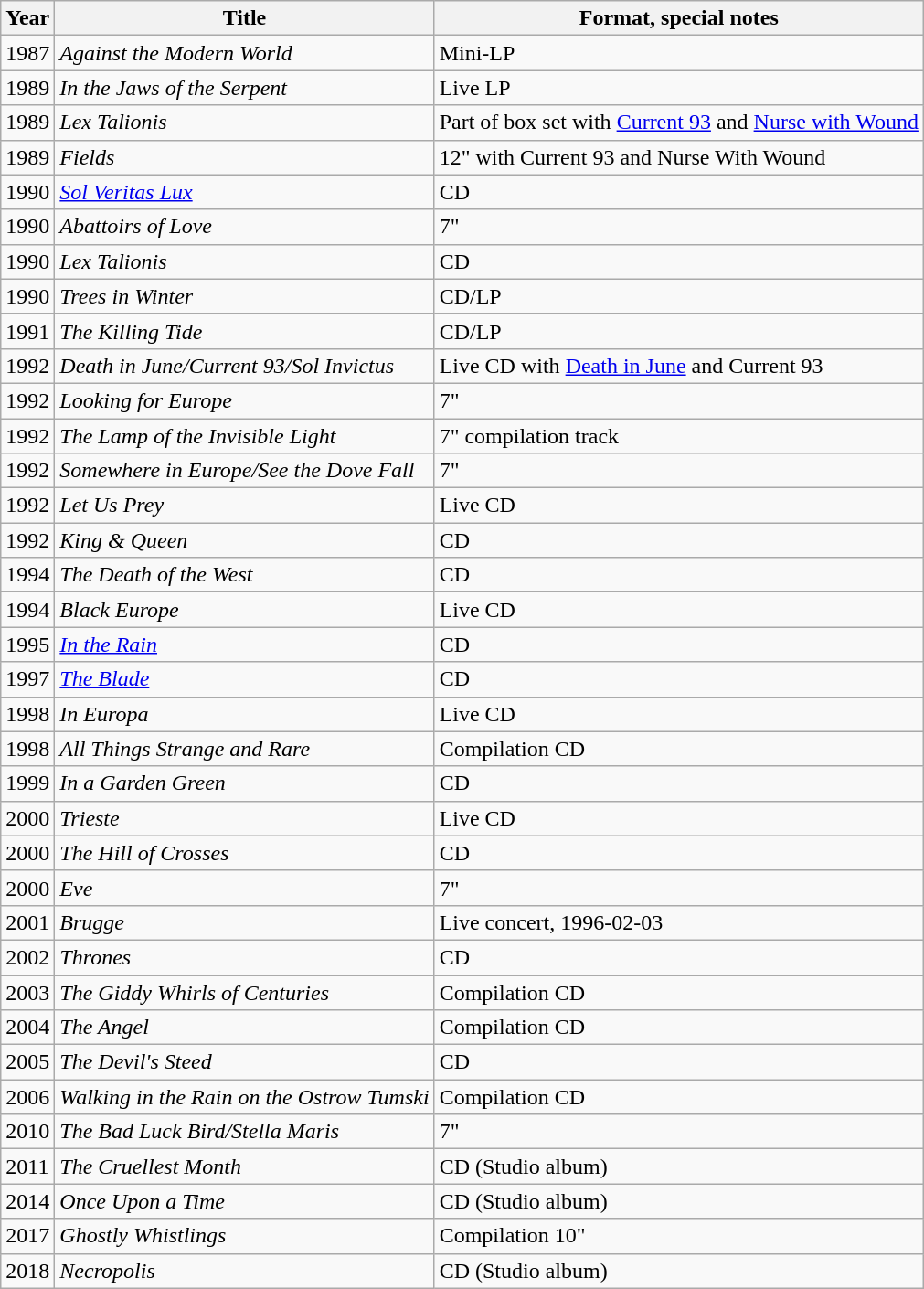<table class="wikitable">
<tr>
<th>Year</th>
<th>Title</th>
<th>Format, special notes</th>
</tr>
<tr>
<td>1987</td>
<td><em>Against the Modern World</em></td>
<td>Mini-LP</td>
</tr>
<tr>
<td>1989</td>
<td><em>In the Jaws of the Serpent</em></td>
<td>Live LP</td>
</tr>
<tr>
<td>1989</td>
<td><em>Lex Talionis</em></td>
<td>Part of box set with <a href='#'>Current 93</a> and <a href='#'>Nurse with Wound</a></td>
</tr>
<tr>
<td>1989</td>
<td><em>Fields</em></td>
<td>12" with Current 93 and Nurse With Wound</td>
</tr>
<tr>
<td>1990</td>
<td><em><a href='#'>Sol Veritas Lux</a></em></td>
<td>CD</td>
</tr>
<tr>
<td>1990</td>
<td><em>Abattoirs of Love</em></td>
<td>7"</td>
</tr>
<tr>
<td>1990</td>
<td><em>Lex Talionis</em></td>
<td>CD</td>
</tr>
<tr>
<td>1990</td>
<td><em>Trees in Winter</em></td>
<td>CD/LP</td>
</tr>
<tr>
<td>1991</td>
<td><em>The Killing Tide</em></td>
<td>CD/LP</td>
</tr>
<tr>
<td>1992</td>
<td><em>Death in June/Current 93/Sol Invictus</em></td>
<td>Live CD with <a href='#'>Death in June</a> and Current 93</td>
</tr>
<tr>
<td>1992</td>
<td><em>Looking for Europe</em></td>
<td>7"</td>
</tr>
<tr>
<td>1992</td>
<td><em>The Lamp of the Invisible Light</em></td>
<td>7" compilation track</td>
</tr>
<tr>
<td>1992</td>
<td><em>Somewhere in Europe/See the Dove Fall</em></td>
<td>7"</td>
</tr>
<tr>
<td>1992</td>
<td><em>Let Us Prey</em></td>
<td>Live CD</td>
</tr>
<tr>
<td>1992</td>
<td><em>King & Queen</em></td>
<td>CD</td>
</tr>
<tr>
<td>1994</td>
<td><em>The Death of the West</em></td>
<td>CD</td>
</tr>
<tr>
<td>1994</td>
<td><em>Black Europe</em></td>
<td>Live CD</td>
</tr>
<tr>
<td>1995</td>
<td><em><a href='#'>In the Rain</a></em></td>
<td>CD</td>
</tr>
<tr>
<td>1997</td>
<td><em><a href='#'>The Blade</a></em></td>
<td>CD</td>
</tr>
<tr>
<td>1998</td>
<td><em>In Europa</em></td>
<td>Live CD</td>
</tr>
<tr>
<td>1998</td>
<td><em>All Things Strange and Rare</em></td>
<td>Compilation CD</td>
</tr>
<tr>
<td>1999</td>
<td><em>In a Garden Green</em></td>
<td>CD</td>
</tr>
<tr>
<td>2000</td>
<td><em>Trieste</em></td>
<td>Live CD</td>
</tr>
<tr>
<td>2000</td>
<td><em>The Hill of Crosses</em></td>
<td>CD</td>
</tr>
<tr>
<td>2000</td>
<td><em>Eve</em></td>
<td>7"</td>
</tr>
<tr>
<td>2001</td>
<td><em>Brugge</em></td>
<td>Live concert, 1996-02-03</td>
</tr>
<tr>
<td>2002</td>
<td><em>Thrones</em></td>
<td>CD</td>
</tr>
<tr>
<td>2003</td>
<td><em>The Giddy Whirls of Centuries</em></td>
<td>Compilation CD</td>
</tr>
<tr>
<td>2004</td>
<td><em>The Angel</em></td>
<td>Compilation CD</td>
</tr>
<tr>
<td>2005</td>
<td><em>The Devil's Steed</em></td>
<td>CD</td>
</tr>
<tr>
<td>2006</td>
<td><em>Walking in the Rain on the Ostrow Tumski</em></td>
<td>Compilation CD</td>
</tr>
<tr>
<td>2010</td>
<td><em>The Bad Luck Bird/Stella Maris</em></td>
<td>7"</td>
</tr>
<tr>
<td>2011</td>
<td><em>The Cruellest Month</em></td>
<td>CD (Studio album)</td>
</tr>
<tr>
<td>2014</td>
<td><em>Once Upon a Time</em></td>
<td>CD (Studio album)</td>
</tr>
<tr>
<td>2017</td>
<td><em>Ghostly Whistlings</em></td>
<td>Compilation 10"</td>
</tr>
<tr>
<td>2018</td>
<td><em>Necropolis</em></td>
<td>CD (Studio album)</td>
</tr>
</table>
